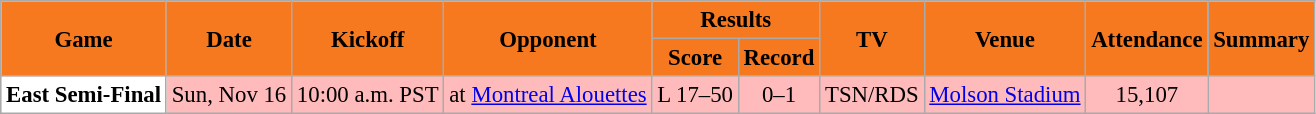<table class="wikitable" style="font-size: 95%;">
<tr>
<th style="background:#F6791F;color:black;" rowspan=2>Game</th>
<th style="background:#F6791F;color:black;" rowspan=2>Date</th>
<th style="background:#F6791F;color:black;" rowspan=2>Kickoff</th>
<th style="background:#F6791F;color:black;" rowspan=2>Opponent</th>
<th style="background:#F6791F;color:black;" colspan=2>Results</th>
<th style="background:#F6791F;color:black;" rowspan=2>TV</th>
<th style="background:#F6791F;color:black;" rowspan=2>Venue</th>
<th style="background:#F6791F;color:black;" rowspan=2>Attendance</th>
<th style="background:#F6791F;color:black;" rowspan=2>Summary</th>
</tr>
<tr>
<th style="background:#F6791F;color:black;">Score</th>
<th style="background:#F6791F;color:black;">Record</th>
</tr>
<tr align="center" bgcolor="#ffbbbb">
<td style="text-align:center; background:white;"><span><strong>East Semi-Final</strong></span></td>
<td align="center">Sun, Nov 16</td>
<td align="center">10:00 a.m. PST</td>
<td align="center">at <a href='#'>Montreal Alouettes</a></td>
<td align="center">L 17–50</td>
<td align="center">0–1</td>
<td align="center">TSN/RDS</td>
<td align="center"><a href='#'>Molson Stadium</a></td>
<td align="center">15,107</td>
<td align="center"></td>
</tr>
</table>
